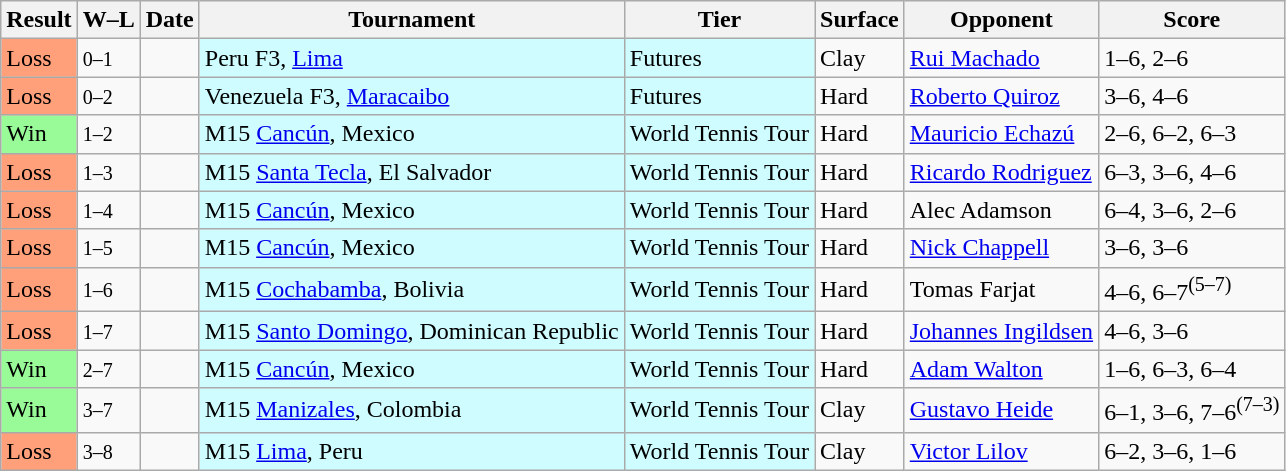<table class="sortable wikitable">
<tr>
<th>Result</th>
<th class="unsortable">W–L</th>
<th>Date</th>
<th>Tournament</th>
<th>Tier</th>
<th>Surface</th>
<th>Opponent</th>
<th class="unsortable">Score</th>
</tr>
<tr>
<td bgcolor=FFA07A>Loss</td>
<td><small>0–1</small></td>
<td></td>
<td style="background:#cffcff;">Peru F3, <a href='#'>Lima</a></td>
<td style="background:#cffcff;">Futures</td>
<td>Clay</td>
<td> <a href='#'>Rui Machado</a></td>
<td>1–6, 2–6</td>
</tr>
<tr>
<td bgcolor=FFA07A>Loss</td>
<td><small>0–2</small></td>
<td></td>
<td style="background:#cffcff;">Venezuela F3, <a href='#'>Maracaibo</a></td>
<td style="background:#cffcff;">Futures</td>
<td>Hard</td>
<td> <a href='#'>Roberto Quiroz</a></td>
<td>3–6, 4–6</td>
</tr>
<tr>
<td bgcolor=98FB98>Win</td>
<td><small>1–2</small></td>
<td></td>
<td style="background:#cffcff;">M15 <a href='#'>Cancún</a>, Mexico</td>
<td style="background:#cffcff;">World Tennis Tour</td>
<td>Hard</td>
<td> <a href='#'>Mauricio Echazú</a></td>
<td>2–6, 6–2, 6–3</td>
</tr>
<tr>
<td bgcolor=FFA07A>Loss</td>
<td><small>1–3</small></td>
<td></td>
<td style="background:#cffcff;">M15 <a href='#'>Santa Tecla</a>, El Salvador</td>
<td style="background:#cffcff;">World Tennis Tour</td>
<td>Hard</td>
<td> <a href='#'>Ricardo Rodriguez</a></td>
<td>6–3, 3–6, 4–6</td>
</tr>
<tr>
<td bgcolor=FFA07A>Loss</td>
<td><small>1–4</small></td>
<td></td>
<td style="background:#cffcff;">M15 <a href='#'>Cancún</a>, Mexico</td>
<td style="background:#cffcff;">World Tennis Tour</td>
<td>Hard</td>
<td> Alec Adamson</td>
<td>6–4, 3–6, 2–6</td>
</tr>
<tr>
<td bgcolor=FFA07A>Loss</td>
<td><small>1–5</small></td>
<td></td>
<td style="background:#cffcff;">M15 <a href='#'>Cancún</a>, Mexico</td>
<td style="background:#cffcff;">World Tennis Tour</td>
<td>Hard</td>
<td> <a href='#'>Nick Chappell</a></td>
<td>3–6, 3–6</td>
</tr>
<tr>
<td bgcolor=FFA07A>Loss</td>
<td><small>1–6</small></td>
<td></td>
<td style="background:#cffcff;">M15 <a href='#'>Cochabamba</a>, Bolivia</td>
<td style="background:#cffcff;">World Tennis Tour</td>
<td>Hard</td>
<td> Tomas Farjat</td>
<td>4–6, 6–7<sup>(5–7)</sup></td>
</tr>
<tr>
<td bgcolor=FFA07A>Loss</td>
<td><small>1–7</small></td>
<td></td>
<td style="background:#cffcff;">M15 <a href='#'>Santo Domingo</a>, Dominican Republic</td>
<td style="background:#cffcff;">World Tennis Tour</td>
<td>Hard</td>
<td> <a href='#'>Johannes Ingildsen</a></td>
<td>4–6, 3–6</td>
</tr>
<tr>
<td bgcolor=98FB98>Win</td>
<td><small>2–7</small></td>
<td></td>
<td style="background:#cffcff;">M15 <a href='#'>Cancún</a>, Mexico</td>
<td style="background:#cffcff;">World Tennis Tour</td>
<td>Hard</td>
<td> <a href='#'>Adam Walton</a></td>
<td>1–6, 6–3, 6–4</td>
</tr>
<tr>
<td bgcolor=98FB98>Win</td>
<td><small>3–7</small></td>
<td></td>
<td style="background:#cffcff;">M15 <a href='#'>Manizales</a>, Colombia</td>
<td style="background:#cffcff;">World Tennis Tour</td>
<td>Clay</td>
<td> <a href='#'>Gustavo Heide</a></td>
<td>6–1, 3–6, 7–6<sup>(7–3)</sup></td>
</tr>
<tr>
<td bgcolor=FFA07A>Loss</td>
<td><small>3–8</small></td>
<td></td>
<td style="background:#cffcff;">M15 <a href='#'>Lima</a>, Peru</td>
<td style="background:#cffcff;">World Tennis Tour</td>
<td>Clay</td>
<td> <a href='#'>Victor Lilov</a></td>
<td>6–2, 3–6, 1–6</td>
</tr>
</table>
